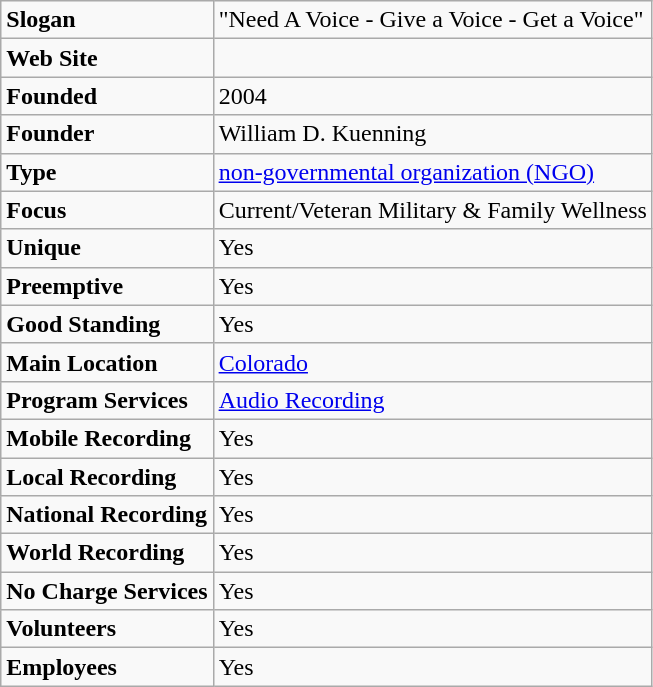<table class="wikitable sortable">
<tr>
<td><strong>Slogan</strong></td>
<td>"Need A Voice - Give a Voice - Get  a Voice"</td>
</tr>
<tr>
<td><strong>Web Site</strong></td>
<td></td>
</tr>
<tr>
<td><strong>Founded</strong></td>
<td>2004</td>
</tr>
<tr>
<td><strong>Founder</strong></td>
<td>William D. Kuenning</td>
</tr>
<tr>
<td><strong>Type</strong></td>
<td><a href='#'>non-governmental organization (NGO)</a></td>
</tr>
<tr>
<td><strong>Focus</strong></td>
<td>Current/Veteran Military & Family Wellness</td>
</tr>
<tr>
<td><strong>Unique</strong></td>
<td>Yes</td>
</tr>
<tr>
<td><strong>Preemptive</strong></td>
<td>Yes</td>
</tr>
<tr>
<td><strong>Good Standing</strong></td>
<td>Yes</td>
</tr>
<tr>
<td><strong>Main Location</strong></td>
<td><a href='#'>Colorado</a></td>
</tr>
<tr>
<td><strong>Program Services</strong></td>
<td><a href='#'>Audio Recording</a></td>
</tr>
<tr>
<td><strong>Mobile Recording</strong></td>
<td>Yes</td>
</tr>
<tr>
<td><strong>Local Recording</strong></td>
<td>Yes</td>
</tr>
<tr>
<td><strong>National Recording</strong></td>
<td>Yes</td>
</tr>
<tr>
<td><strong>World Recording</strong></td>
<td>Yes</td>
</tr>
<tr>
<td><strong>No Charge Services</strong></td>
<td>Yes</td>
</tr>
<tr>
<td><strong>Volunteers</strong></td>
<td>Yes</td>
</tr>
<tr>
<td><strong>Employees</strong></td>
<td>Yes</td>
</tr>
</table>
